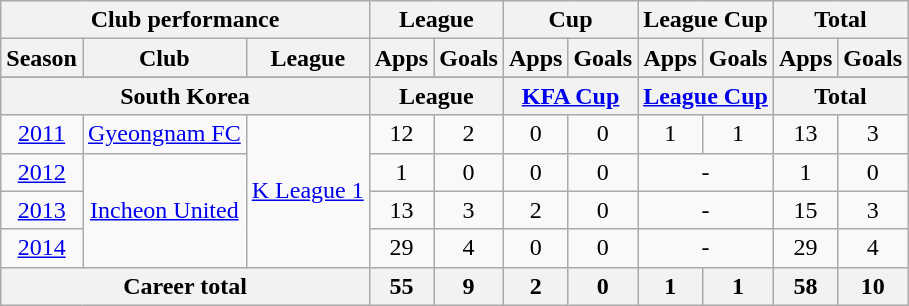<table class="wikitable" style="text-align:center">
<tr>
<th colspan=3>Club performance</th>
<th colspan=2>League</th>
<th colspan=2>Cup</th>
<th colspan=2>League Cup</th>
<th colspan=2>Total</th>
</tr>
<tr>
<th>Season</th>
<th>Club</th>
<th>League</th>
<th>Apps</th>
<th>Goals</th>
<th>Apps</th>
<th>Goals</th>
<th>Apps</th>
<th>Goals</th>
<th>Apps</th>
<th>Goals</th>
</tr>
<tr>
</tr>
<tr>
<th colspan=3>South Korea</th>
<th colspan=2>League</th>
<th colspan=2><a href='#'>KFA Cup</a></th>
<th colspan=2><a href='#'>League Cup</a></th>
<th colspan=2>Total</th>
</tr>
<tr>
<td><a href='#'>2011</a></td>
<td rowspan="1"><a href='#'>Gyeongnam FC</a></td>
<td rowspan="4"><a href='#'>K League 1</a></td>
<td>12</td>
<td>2</td>
<td>0</td>
<td>0</td>
<td>1</td>
<td>1</td>
<td>13</td>
<td>3</td>
</tr>
<tr>
<td><a href='#'>2012</a></td>
<td rowspan="3"><a href='#'>Incheon United</a></td>
<td>1</td>
<td>0</td>
<td>0</td>
<td>0</td>
<td colspan="2">-</td>
<td>1</td>
<td>0</td>
</tr>
<tr>
<td><a href='#'>2013</a></td>
<td>13</td>
<td>3</td>
<td>2</td>
<td>0</td>
<td colspan="2">-</td>
<td>15</td>
<td>3</td>
</tr>
<tr>
<td><a href='#'>2014</a></td>
<td>29</td>
<td>4</td>
<td>0</td>
<td>0</td>
<td colspan="2">-</td>
<td>29</td>
<td>4</td>
</tr>
<tr>
<th colspan=3>Career total</th>
<th>55</th>
<th>9</th>
<th>2</th>
<th>0</th>
<th>1</th>
<th>1</th>
<th>58</th>
<th>10</th>
</tr>
</table>
